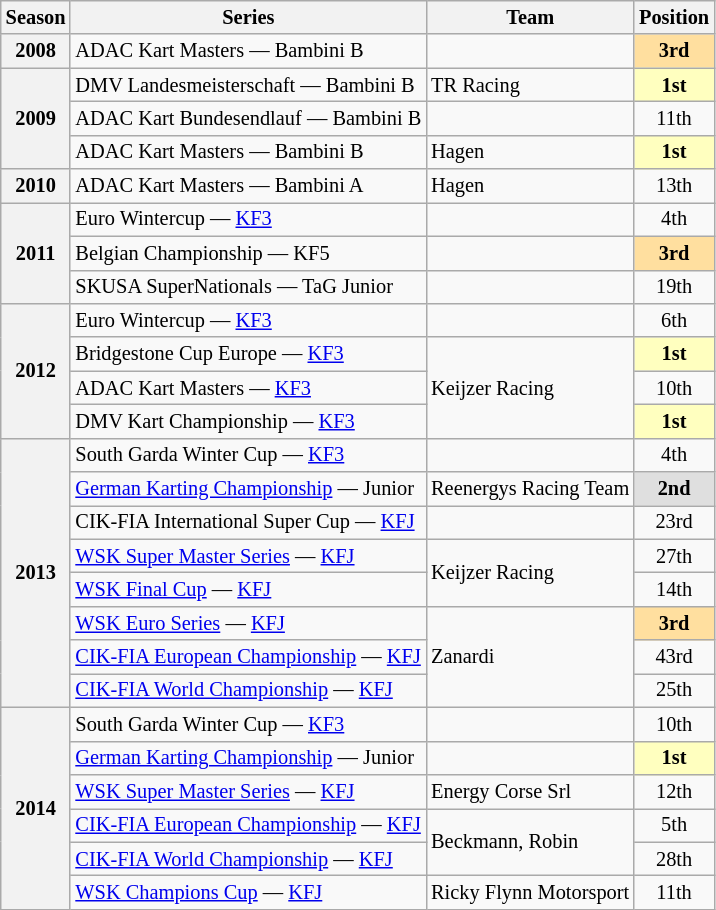<table class="wikitable" style="font-size: 85%; text-align:center">
<tr>
<th>Season</th>
<th>Series</th>
<th>Team</th>
<th>Position</th>
</tr>
<tr>
<th>2008</th>
<td align="left">ADAC Kart Masters — Bambini B</td>
<td align="left"></td>
<td style="background:#FFDF9F;"><strong>3rd</strong></td>
</tr>
<tr>
<th rowspan="3">2009</th>
<td align="left">DMV Landesmeisterschaft — Bambini B</td>
<td align="left">TR Racing</td>
<td style="background:#FFFFBF;"><strong>1st</strong></td>
</tr>
<tr>
<td align="left">ADAC Kart Bundesendlauf — Bambini B</td>
<td align="left"></td>
<td>11th</td>
</tr>
<tr>
<td align="left">ADAC Kart Masters — Bambini B</td>
<td align="left">Hagen</td>
<td style="background:#FFFFBF;"><strong>1st</strong></td>
</tr>
<tr>
<th>2010</th>
<td align="left">ADAC Kart Masters — Bambini A</td>
<td align="left">Hagen</td>
<td>13th</td>
</tr>
<tr>
<th rowspan="3">2011</th>
<td align="left">Euro Wintercup — <a href='#'>KF3</a></td>
<td></td>
<td>4th</td>
</tr>
<tr>
<td align="left">Belgian Championship — KF5</td>
<td align="left"></td>
<td style="background:#FFDF9F;"><strong>3rd</strong></td>
</tr>
<tr>
<td align="left">SKUSA SuperNationals — TaG Junior</td>
<td></td>
<td>19th</td>
</tr>
<tr>
<th rowspan="4">2012</th>
<td align="left">Euro Wintercup — <a href='#'>KF3</a></td>
<td align="left"></td>
<td>6th</td>
</tr>
<tr>
<td align="left">Bridgestone Cup Europe — <a href='#'>KF3</a></td>
<td rowspan="3" align="left">Keijzer Racing</td>
<td style="background:#FFFFBF;"><strong>1st</strong></td>
</tr>
<tr>
<td align="left">ADAC Kart Masters — <a href='#'>KF3</a></td>
<td>10th</td>
</tr>
<tr>
<td align="left">DMV Kart Championship — <a href='#'>KF3</a></td>
<td style="background:#FFFFBF;"><strong>1st</strong></td>
</tr>
<tr>
<th rowspan="8">2013</th>
<td align="left">South Garda Winter Cup — <a href='#'>KF3</a></td>
<td align="left"></td>
<td>4th</td>
</tr>
<tr>
<td align="left"><a href='#'>German Karting Championship</a> — Junior</td>
<td align="left">Reenergys Racing Team</td>
<td style="background:#DFDFDF;"><strong>2nd</strong></td>
</tr>
<tr>
<td align="left">CIK-FIA International Super Cup — <a href='#'>KFJ</a></td>
<td align="left"></td>
<td>23rd</td>
</tr>
<tr>
<td align="left"><a href='#'>WSK Super Master Series</a> — <a href='#'>KFJ</a></td>
<td rowspan="2" align="left">Keijzer Racing</td>
<td>27th</td>
</tr>
<tr>
<td align="left"><a href='#'>WSK Final Cup</a> — <a href='#'>KFJ</a></td>
<td>14th</td>
</tr>
<tr>
<td align="left"><a href='#'>WSK Euro Series</a> — <a href='#'>KFJ</a></td>
<td rowspan="3" align="left">Zanardi</td>
<td style="background:#FFDF9F;"><strong>3rd</strong></td>
</tr>
<tr>
<td align="left"><a href='#'>CIK-FIA European Championship</a> — <a href='#'>KFJ</a></td>
<td>43rd</td>
</tr>
<tr>
<td align="left"><a href='#'>CIK-FIA World Championship</a> — <a href='#'>KFJ</a></td>
<td>25th</td>
</tr>
<tr>
<th rowspan="6">2014</th>
<td align="left">South Garda Winter Cup — <a href='#'>KF3</a></td>
<td align="left"></td>
<td>10th</td>
</tr>
<tr>
<td align="left"><a href='#'>German Karting Championship</a> — Junior</td>
<td align="left"></td>
<td style="background:#FFFFBF;"><strong>1st</strong></td>
</tr>
<tr>
<td align="left"><a href='#'>WSK Super Master Series</a> — <a href='#'>KFJ</a></td>
<td align="left">Energy Corse Srl</td>
<td>12th</td>
</tr>
<tr>
<td align="left"><a href='#'>CIK-FIA European Championship</a> — <a href='#'>KFJ</a></td>
<td rowspan="2" align="left">Beckmann, Robin</td>
<td>5th</td>
</tr>
<tr>
<td align="left"><a href='#'>CIK-FIA World Championship</a> — <a href='#'>KFJ</a></td>
<td>28th</td>
</tr>
<tr>
<td align="left"><a href='#'>WSK Champions Cup</a> — <a href='#'>KFJ</a></td>
<td align="left">Ricky Flynn Motorsport</td>
<td>11th</td>
</tr>
</table>
